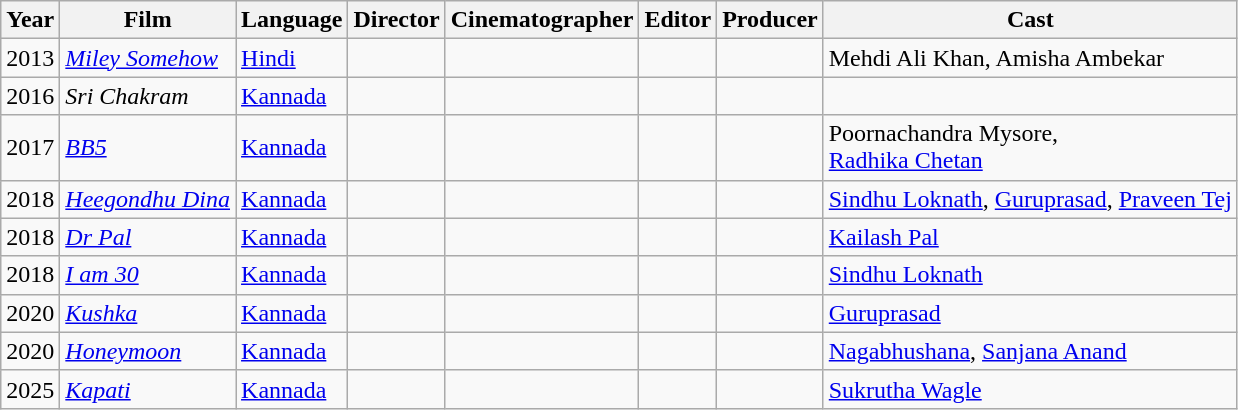<table class="wikitable">
<tr>
<th>Year</th>
<th>Film</th>
<th>Language</th>
<th>Director</th>
<th>Cinematographer</th>
<th>Editor</th>
<th>Producer</th>
<th>Cast</th>
</tr>
<tr>
<td>2013</td>
<td><em><a href='#'>Miley Somehow</a></em></td>
<td><a href='#'>Hindi</a></td>
<td></td>
<td></td>
<td></td>
<td></td>
<td>Mehdi Ali Khan, Amisha Ambekar</td>
</tr>
<tr>
<td>2016</td>
<td><em>Sri Chakram</em></td>
<td><a href='#'>Kannada</a></td>
<td></td>
<td></td>
<td></td>
<td></td>
<td></td>
</tr>
<tr>
<td>2017</td>
<td><em><a href='#'>BB5</a></em></td>
<td><a href='#'>Kannada</a></td>
<td></td>
<td></td>
<td></td>
<td></td>
<td>Poornachandra Mysore,<br><a href='#'>Radhika Chetan</a></td>
</tr>
<tr>
<td>2018</td>
<td><em><a href='#'>Heegondhu Dina</a></em></td>
<td><a href='#'>Kannada</a></td>
<td></td>
<td></td>
<td></td>
<td></td>
<td><a href='#'>Sindhu Loknath</a>, <a href='#'>Guruprasad</a>, <a href='#'>Praveen Tej</a></td>
</tr>
<tr>
<td>2018</td>
<td><em><a href='#'>Dr Pal</a></em></td>
<td><a href='#'>Kannada</a></td>
<td></td>
<td></td>
<td></td>
<td></td>
<td><a href='#'>Kailash Pal</a></td>
</tr>
<tr>
<td>2018</td>
<td><em><a href='#'>I am 30</a></em></td>
<td><a href='#'>Kannada</a></td>
<td></td>
<td></td>
<td></td>
<td></td>
<td><a href='#'>Sindhu Loknath</a></td>
</tr>
<tr>
<td>2020</td>
<td><em><a href='#'>Kushka</a></em></td>
<td><a href='#'>Kannada</a></td>
<td></td>
<td></td>
<td></td>
<td></td>
<td><a href='#'>Guruprasad</a></td>
</tr>
<tr>
<td>2020</td>
<td><em><a href='#'>Honeymoon</a></em></td>
<td><a href='#'>Kannada</a></td>
<td></td>
<td></td>
<td></td>
<td></td>
<td><a href='#'>Nagabhushana</a>, <a href='#'>Sanjana Anand</a></td>
</tr>
<tr>
<td>2025</td>
<td><em><a href='#'>Kapati</a></em></td>
<td><a href='#'>Kannada</a></td>
<td></td>
<td></td>
<td></td>
<td></td>
<td><a href='#'>Sukrutha Wagle</a></td>
</tr>
</table>
